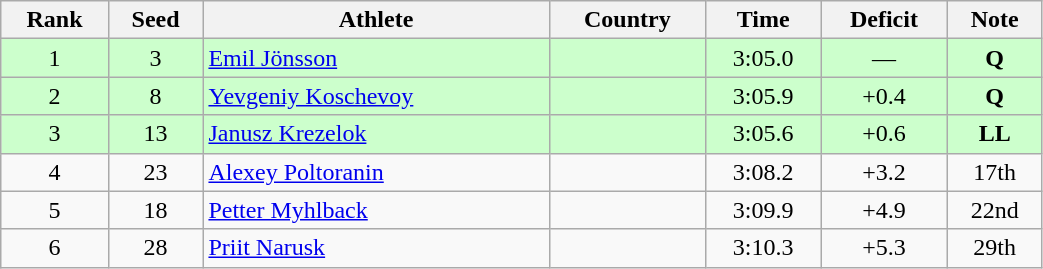<table class="wikitable sortable" style="text-align:center" width=55%>
<tr>
<th>Rank</th>
<th>Seed</th>
<th>Athlete</th>
<th>Country</th>
<th>Time</th>
<th>Deficit</th>
<th>Note</th>
</tr>
<tr bgcolor=ccffcc>
<td>1</td>
<td>3</td>
<td align=left><a href='#'>Emil Jönsson</a></td>
<td align=left></td>
<td>3:05.0</td>
<td>—</td>
<td><strong>Q</strong></td>
</tr>
<tr bgcolor=ccffcc>
<td>2</td>
<td>8</td>
<td align=left><a href='#'>Yevgeniy Koschevoy</a></td>
<td align=left></td>
<td>3:05.9</td>
<td>+0.4</td>
<td><strong>Q</strong></td>
</tr>
<tr bgcolor=ccffcc>
<td>3</td>
<td>13</td>
<td align=left><a href='#'>Janusz Krezelok</a></td>
<td align=left></td>
<td>3:05.6</td>
<td>+0.6</td>
<td><strong>LL</strong></td>
</tr>
<tr>
<td>4</td>
<td>23</td>
<td align=left><a href='#'>Alexey Poltoranin</a></td>
<td align=left></td>
<td>3:08.2</td>
<td>+3.2</td>
<td>17th</td>
</tr>
<tr>
<td>5</td>
<td>18</td>
<td align=left><a href='#'>Petter Myhlback</a></td>
<td align=left></td>
<td>3:09.9</td>
<td>+4.9</td>
<td>22nd</td>
</tr>
<tr>
<td>6</td>
<td>28</td>
<td align=left><a href='#'>Priit Narusk</a></td>
<td align=left></td>
<td>3:10.3</td>
<td>+5.3</td>
<td>29th</td>
</tr>
</table>
